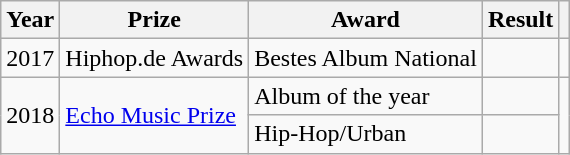<table class="wikitable">
<tr>
<th>Year</th>
<th>Prize</th>
<th>Award</th>
<th>Result</th>
<th></th>
</tr>
<tr>
<td>2017</td>
<td>Hiphop.de Awards</td>
<td>Bestes Album National</td>
<td></td>
<td style="text-align:center;"></td>
</tr>
<tr>
<td rowspan="2">2018</td>
<td rowspan="2"><a href='#'>Echo Music Prize</a></td>
<td>Album of the year</td>
<td></td>
<td rowspan="2" style="text-align:center;"></td>
</tr>
<tr>
<td>Hip-Hop/Urban</td>
<td></td>
</tr>
</table>
